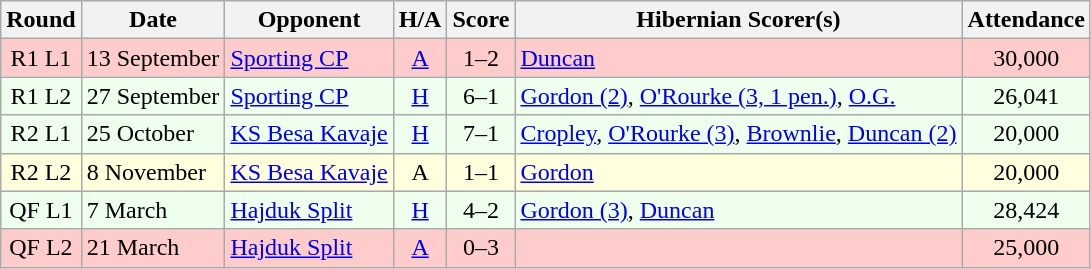<table class="wikitable" style="text-align:center">
<tr>
<th>Round</th>
<th>Date</th>
<th>Opponent</th>
<th>H/A</th>
<th>Score</th>
<th>Hibernian Scorer(s)</th>
<th>Attendance</th>
</tr>
<tr bgcolor=#FFCCCC>
<td>R1 L1</td>
<td align=left>13 September</td>
<td align=left> <a href='#'>Sporting CP</a></td>
<td><a href='#'>A</a></td>
<td>1–2</td>
<td align=left><a href='#'>Duncan</a></td>
<td>30,000</td>
</tr>
<tr bgcolor=#EEFFEE>
<td>R1 L2</td>
<td align=left>27 September</td>
<td align=left> <a href='#'>Sporting CP</a></td>
<td><a href='#'>H</a></td>
<td>6–1</td>
<td align=left><a href='#'>Gordon (2)</a>, <a href='#'>O'Rourke (3, 1 pen.)</a>, <a href='#'>O.G.</a></td>
<td>26,041</td>
</tr>
<tr bgcolor=#EEFFEE>
<td>R2 L1</td>
<td align=left>25 October</td>
<td align=left> <a href='#'>KS Besa Kavaje</a></td>
<td><a href='#'>H</a></td>
<td>7–1</td>
<td align=left><a href='#'>Cropley</a>, <a href='#'>O'Rourke (3)</a>, <a href='#'>Brownlie</a>, <a href='#'>Duncan (2)</a></td>
<td>20,000</td>
</tr>
<tr bgcolor=#FFFFDD>
<td>R2 L2</td>
<td align=left>8 November</td>
<td align=left> <a href='#'>KS Besa Kavaje</a></td>
<td>A</td>
<td>1–1</td>
<td align=left><a href='#'>Gordon</a></td>
<td>20,000</td>
</tr>
<tr bgcolor=#EEFFEE>
<td>QF L1</td>
<td align=left>7 March</td>
<td align=left> <a href='#'>Hajduk Split</a></td>
<td><a href='#'>H</a></td>
<td>4–2</td>
<td align=left><a href='#'>Gordon (3)</a>, <a href='#'>Duncan</a></td>
<td>28,424</td>
</tr>
<tr bgcolor=#FFCCCC>
<td>QF L2</td>
<td align=left>21 March</td>
<td align=left> <a href='#'>Hajduk Split</a></td>
<td><a href='#'>A</a></td>
<td>0–3</td>
<td align=left></td>
<td>25,000</td>
</tr>
</table>
